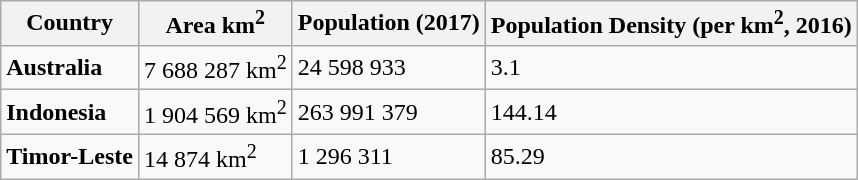<table class="wikitable">
<tr>
<th>Country</th>
<th>Area km<sup>2</sup></th>
<th>Population (2017)</th>
<th>Population Density (per km<sup>2</sup>, 2016)</th>
</tr>
<tr>
<td><strong>Australia</strong></td>
<td>7 688 287 km<sup>2</sup></td>
<td>24 598 933</td>
<td>3.1</td>
</tr>
<tr>
<td><strong>Indonesia</strong></td>
<td>1 904 569 km<sup>2</sup></td>
<td>263 991 379</td>
<td>144.14</td>
</tr>
<tr>
<td><strong>Timor-Leste</strong></td>
<td>14 874 km<sup>2</sup></td>
<td>1 296 311</td>
<td>85.29</td>
</tr>
</table>
